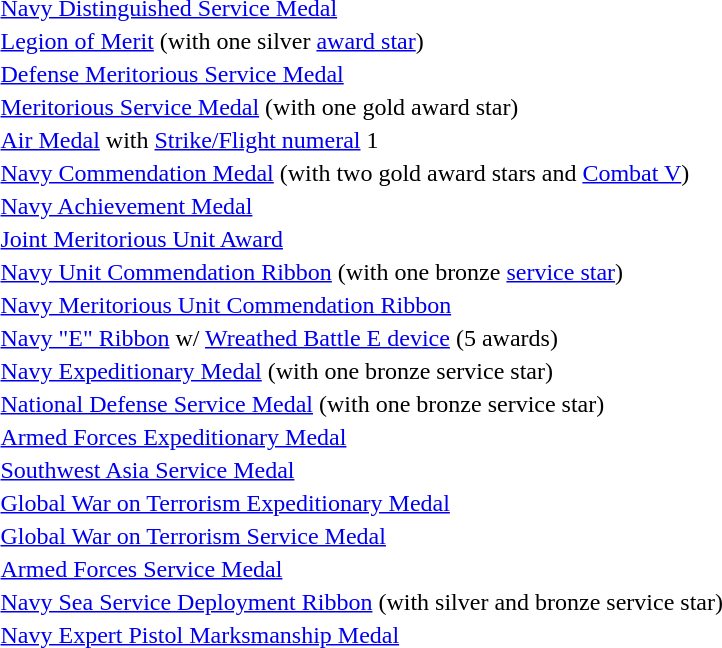<table>
<tr>
<td></td>
<td><a href='#'>Navy Distinguished Service Medal</a></td>
</tr>
<tr>
<td></td>
<td><a href='#'>Legion of Merit</a> (with one silver <a href='#'>award star</a>)</td>
</tr>
<tr>
<td></td>
<td><a href='#'>Defense Meritorious Service Medal</a></td>
</tr>
<tr>
<td></td>
<td><a href='#'>Meritorious Service Medal</a> (with one gold award star)</td>
</tr>
<tr>
<td><span></span></td>
<td><a href='#'>Air Medal</a> with <a href='#'>Strike/Flight numeral</a> 1</td>
</tr>
<tr>
<td></td>
<td><a href='#'>Navy Commendation Medal</a> (with two gold award stars and <a href='#'>Combat V</a>)</td>
</tr>
<tr>
<td></td>
<td><a href='#'>Navy Achievement Medal</a></td>
</tr>
<tr>
<td></td>
<td><a href='#'>Joint Meritorious Unit Award</a></td>
</tr>
<tr>
<td></td>
<td><a href='#'>Navy Unit Commendation Ribbon</a> (with one bronze <a href='#'>service star</a>)</td>
</tr>
<tr>
<td></td>
<td><a href='#'>Navy Meritorious Unit Commendation Ribbon</a></td>
</tr>
<tr>
<td></td>
<td><a href='#'>Navy "E" Ribbon</a> w/ <a href='#'>Wreathed Battle E device</a> (5 awards)</td>
</tr>
<tr>
<td></td>
<td><a href='#'>Navy Expeditionary Medal</a> (with one bronze service star)</td>
</tr>
<tr>
<td></td>
<td><a href='#'>National Defense Service Medal</a> (with one bronze service star)</td>
</tr>
<tr>
<td></td>
<td><a href='#'>Armed Forces Expeditionary Medal</a></td>
</tr>
<tr>
<td></td>
<td><a href='#'>Southwest Asia Service Medal</a></td>
</tr>
<tr>
<td></td>
<td><a href='#'>Global War on Terrorism Expeditionary Medal</a></td>
</tr>
<tr>
<td></td>
<td><a href='#'>Global War on Terrorism Service Medal</a></td>
</tr>
<tr>
<td></td>
<td><a href='#'>Armed Forces Service Medal</a></td>
</tr>
<tr>
<td></td>
<td><a href='#'>Navy Sea Service Deployment Ribbon</a> (with silver and bronze service star)</td>
</tr>
<tr>
<td></td>
<td><a href='#'>Navy Expert Pistol Marksmanship Medal</a></td>
</tr>
</table>
